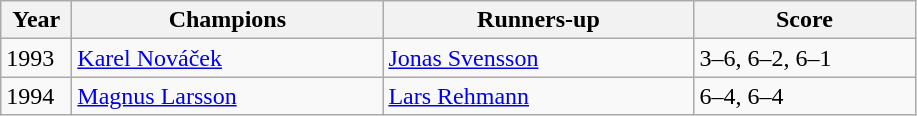<table class="wikitable">
<tr>
<th style="width:40px">Year</th>
<th style="width:200px">Champions</th>
<th style="width:200px">Runners-up</th>
<th style="width:140px" class="unsortable">Score</th>
</tr>
<tr>
<td>1993</td>
<td> <a href='#'>Karel Nováček</a></td>
<td> <a href='#'>Jonas Svensson</a></td>
<td>3–6, 6–2, 6–1</td>
</tr>
<tr>
<td>1994</td>
<td> <a href='#'>Magnus Larsson</a></td>
<td> <a href='#'>Lars Rehmann</a></td>
<td>6–4, 6–4</td>
</tr>
</table>
